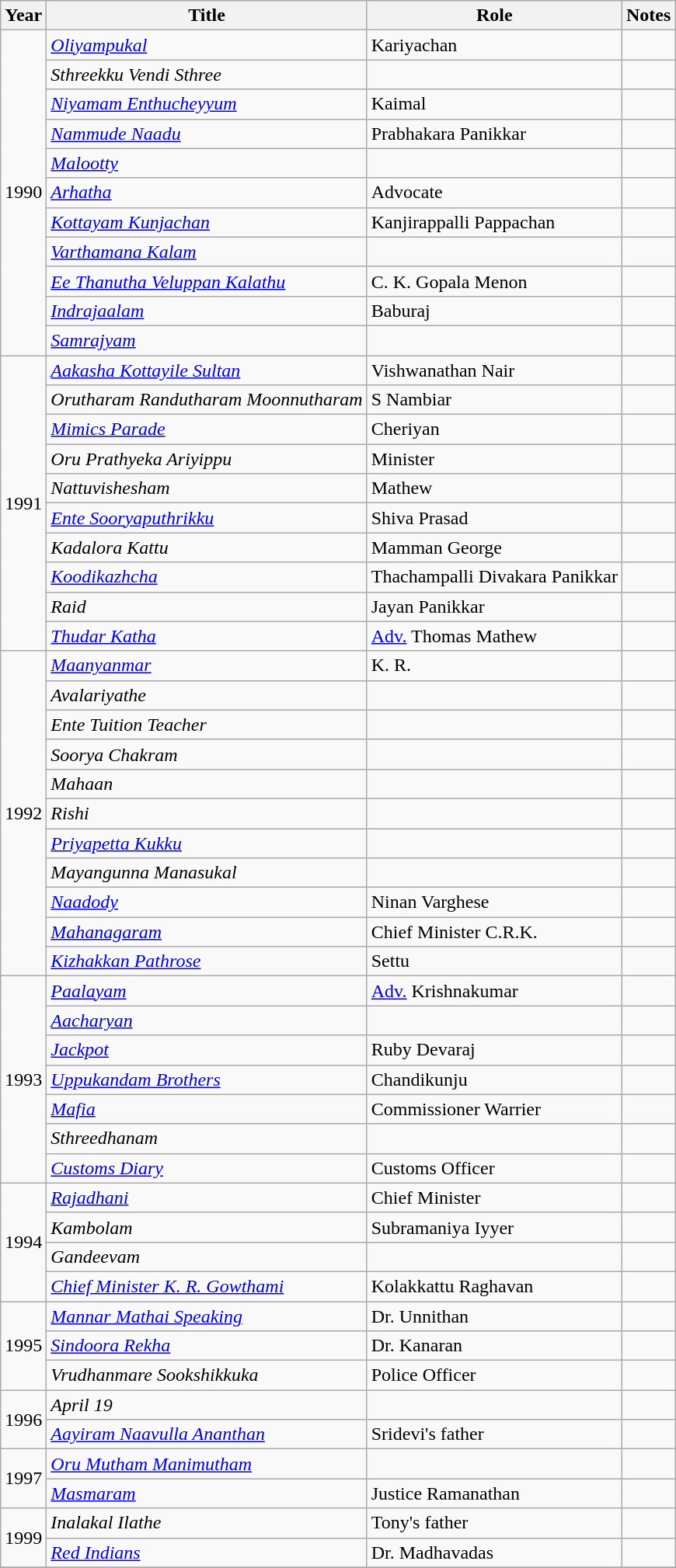<table class="wikitable sortable">
<tr>
<th>Year</th>
<th>Title</th>
<th>Role</th>
<th class="unsortable">Notes</th>
</tr>
<tr>
<td rowspan=11>1990</td>
<td><em><a href='#'>Oliyampukal</a></em></td>
<td>Kariyachan</td>
<td></td>
</tr>
<tr>
<td><em>Sthreekku Vendi Sthree</em></td>
<td></td>
<td></td>
</tr>
<tr>
<td><em><a href='#'>Niyamam Enthucheyyum</a></em></td>
<td>Kaimal</td>
<td></td>
</tr>
<tr>
<td><em><a href='#'>Nammude Naadu</a></em></td>
<td>Prabhakara Panikkar</td>
<td></td>
</tr>
<tr>
<td><em><a href='#'>Malootty</a></em></td>
<td></td>
<td></td>
</tr>
<tr>
<td><em><a href='#'>Arhatha</a></em></td>
<td>Advocate</td>
<td></td>
</tr>
<tr>
<td><em><a href='#'>Kottayam Kunjachan</a></em></td>
<td>Kanjirappalli Pappachan</td>
<td></td>
</tr>
<tr>
<td><em><a href='#'>Varthamana Kalam</a></em></td>
<td></td>
<td></td>
</tr>
<tr>
<td><em><a href='#'>Ee Thanutha Veluppan Kalathu</a></em></td>
<td>C. K. Gopala Menon</td>
<td></td>
</tr>
<tr>
<td><em><a href='#'>Indrajaalam</a></em></td>
<td>Baburaj</td>
<td></td>
</tr>
<tr>
<td><em><a href='#'>Samrajyam</a></em></td>
<td></td>
<td></td>
</tr>
<tr>
<td rowspan=10>1991</td>
<td><em><a href='#'>Aakasha Kottayile Sultan</a></em></td>
<td>Vishwanathan Nair</td>
<td></td>
</tr>
<tr>
<td><em>Orutharam Randutharam Moonnutharam</em></td>
<td>S Nambiar</td>
<td></td>
</tr>
<tr>
<td><em><a href='#'>Mimics Parade</a></em></td>
<td>Cheriyan</td>
<td></td>
</tr>
<tr>
<td><em>Oru Prathyeka Ariyippu</em></td>
<td>Minister</td>
<td></td>
</tr>
<tr>
<td><em>Nattuvishesham</em></td>
<td>Mathew</td>
<td></td>
</tr>
<tr>
<td><em><a href='#'>Ente Sooryaputhrikku</a></em></td>
<td>Shiva Prasad</td>
<td></td>
</tr>
<tr>
<td><em>Kadalora Kattu</em></td>
<td>Mamman George</td>
<td></td>
</tr>
<tr>
<td><em><a href='#'>Koodikazhcha</a></em></td>
<td>Thachampalli Divakara Panikkar</td>
<td></td>
</tr>
<tr>
<td><em>Raid</em></td>
<td>Jayan Panikkar</td>
<td></td>
</tr>
<tr>
<td><em><a href='#'>Thudar Katha</a></em></td>
<td><a href='#'>Adv.</a> Thomas Mathew</td>
<td></td>
</tr>
<tr>
<td rowspan=11>1992</td>
<td><em><a href='#'>Maanyanmar</a></em></td>
<td>K. R.</td>
<td></td>
</tr>
<tr>
<td><em>Avalariyathe</em></td>
<td></td>
<td></td>
</tr>
<tr>
<td><em>Ente Tuition Teacher</em></td>
<td></td>
<td></td>
</tr>
<tr>
<td><em>Soorya Chakram</em></td>
<td></td>
<td></td>
</tr>
<tr>
<td><em>Mahaan</em></td>
<td></td>
<td></td>
</tr>
<tr>
<td><em>Rishi</em></td>
<td></td>
<td></td>
</tr>
<tr>
<td><em><a href='#'>Priyapetta Kukku</a></em></td>
<td></td>
<td></td>
</tr>
<tr>
<td><em>Mayangunna Manasukal</em></td>
<td></td>
<td></td>
</tr>
<tr>
<td><em><a href='#'>Naadody</a></em></td>
<td>Ninan Varghese</td>
<td></td>
</tr>
<tr>
<td><em><a href='#'>Mahanagaram</a></em></td>
<td>Chief Minister C.R.K.</td>
<td></td>
</tr>
<tr>
<td><em><a href='#'>Kizhakkan Pathrose</a></em></td>
<td>Settu</td>
<td></td>
</tr>
<tr>
<td rowspan=7>1993</td>
<td><em><a href='#'>Paalayam</a></em></td>
<td><a href='#'>Adv.</a> Krishnakumar</td>
<td></td>
</tr>
<tr>
<td><em><a href='#'>Aacharyan</a></em></td>
<td></td>
<td></td>
</tr>
<tr>
<td><em><a href='#'>Jackpot</a></em></td>
<td>Ruby Devaraj</td>
<td></td>
</tr>
<tr>
<td><em><a href='#'>Uppukandam Brothers</a></em></td>
<td>Chandikunju</td>
<td></td>
</tr>
<tr>
<td><em><a href='#'>Mafia</a></em></td>
<td>Commissioner Warrier</td>
<td></td>
</tr>
<tr>
<td><em>Sthreedhanam</em></td>
<td></td>
<td></td>
</tr>
<tr>
<td><em><a href='#'>Customs Diary</a></em></td>
<td>Customs Officer</td>
<td></td>
</tr>
<tr>
<td rowspan=4>1994</td>
<td><em><a href='#'>Rajadhani</a></em></td>
<td>Chief Minister</td>
<td></td>
</tr>
<tr>
<td><em>Kambolam</em></td>
<td>Subramaniya Iyyer</td>
<td></td>
</tr>
<tr>
<td><em>Gandeevam</em></td>
<td></td>
<td></td>
</tr>
<tr>
<td><em><a href='#'>Chief Minister K. R. Gowthami</a></em></td>
<td>Kolakkattu Raghavan</td>
<td></td>
</tr>
<tr>
<td rowspan=3>1995</td>
<td><em><a href='#'>Mannar Mathai Speaking</a></em></td>
<td>Dr. Unnithan</td>
<td></td>
</tr>
<tr>
<td><em><a href='#'>Sindoora Rekha</a></em></td>
<td>Dr. Kanaran</td>
<td></td>
</tr>
<tr>
<td><em>Vrudhanmare Sookshikkuka</em></td>
<td>Police Officer</td>
<td></td>
</tr>
<tr>
<td rowspan=2>1996</td>
<td><em>April 19</em></td>
<td></td>
<td></td>
</tr>
<tr>
<td><em><a href='#'>Aayiram Naavulla Ananthan</a></em></td>
<td>Sridevi's father</td>
<td></td>
</tr>
<tr>
<td rowspan=2>1997</td>
<td><em><a href='#'>Oru Mutham Manimutham</a></em></td>
<td></td>
<td></td>
</tr>
<tr>
<td><em><a href='#'>Masmaram</a></em></td>
<td>Justice Ramanathan</td>
<td></td>
</tr>
<tr>
<td rowspan=2>1999</td>
<td><em>Inalakal Ilathe</em></td>
<td>Tony's father</td>
<td></td>
</tr>
<tr>
<td><em><a href='#'>Red Indians</a></em></td>
<td>Dr. Madhavadas</td>
<td></td>
</tr>
<tr>
</tr>
</table>
